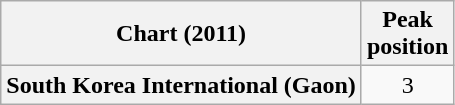<table class="wikitable plainrowheaders sortable" style="text-align:center">
<tr>
<th scope="col">Chart (2011)</th>
<th scope="col">Peak<br>position</th>
</tr>
<tr>
<th scope="row">South Korea International (Gaon)</th>
<td>3</td>
</tr>
</table>
